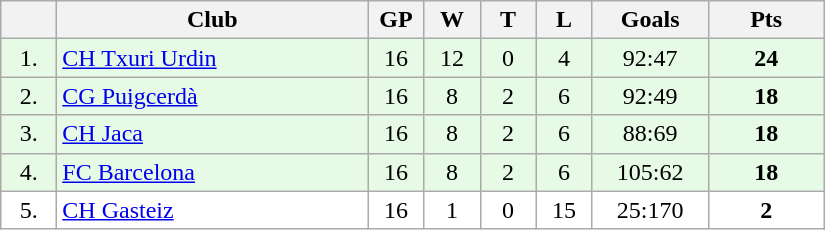<table class="wikitable">
<tr>
<th width="30"></th>
<th width="200">Club</th>
<th width="30">GP</th>
<th width="30">W</th>
<th width="30">T</th>
<th width="30">L</th>
<th width="70">Goals</th>
<th width="70">Pts</th>
</tr>
<tr bgcolor="#e6fae6" align="center">
<td>1.</td>
<td align="left"><a href='#'>CH Txuri Urdin</a></td>
<td>16</td>
<td>12</td>
<td>0</td>
<td>4</td>
<td>92:47</td>
<td><strong>24</strong></td>
</tr>
<tr bgcolor="#e6fae6" align="center">
<td>2.</td>
<td align="left"><a href='#'>CG Puigcerdà</a></td>
<td>16</td>
<td>8</td>
<td>2</td>
<td>6</td>
<td>92:49</td>
<td><strong>18</strong></td>
</tr>
<tr bgcolor="#e6fae6" align="center">
<td>3.</td>
<td align="left"><a href='#'>CH Jaca</a></td>
<td>16</td>
<td>8</td>
<td>2</td>
<td>6</td>
<td>88:69</td>
<td><strong>18</strong></td>
</tr>
<tr bgcolor="#e6fae6" align="center">
<td>4.</td>
<td align="left"><a href='#'>FC Barcelona</a></td>
<td>16</td>
<td>8</td>
<td>2</td>
<td>6</td>
<td>105:62</td>
<td><strong>18</strong></td>
</tr>
<tr bgcolor="#FFFFFF" align="center">
<td>5.</td>
<td align="left"><a href='#'>CH Gasteiz</a></td>
<td>16</td>
<td>1</td>
<td>0</td>
<td>15</td>
<td>25:170</td>
<td><strong>2</strong></td>
</tr>
</table>
